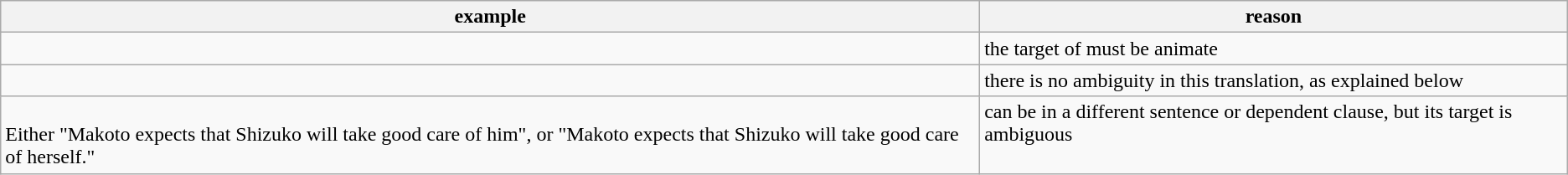<table class="wikitable">
<tr>
<th>example</th>
<th>reason</th>
</tr>
<tr valign="top">
<td></td>
<td>the target of  must be animate</td>
</tr>
<tr valign="top">
<td></td>
<td>there is no ambiguity in this translation, as explained below</td>
</tr>
<tr valign="top">
<td><br>Either "Makoto expects that Shizuko will take good care of him", or "Makoto expects that Shizuko will take good care of herself."</td>
<td> can be in a different sentence or dependent clause, but its target is ambiguous</td>
</tr>
</table>
